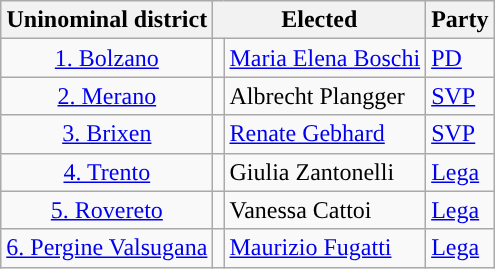<table class="wikitable">
<tr>
<th>Uninominal district</th>
<th colspan="2">Elected</th>
<th>Party</th>
</tr>
<tr>
<td align="center"><a href='#'>1. Bolzano</a></td>
<td></td>
<td><a href='#'>Maria Elena Boschi</a></td>
<td><a href='#'>PD</a></td>
</tr>
<tr>
<td align="center"><a href='#'>2. Merano</a></td>
<td></td>
<td>Albrecht Plangger</td>
<td><a href='#'>SVP</a></td>
</tr>
<tr>
<td align="center"><a href='#'>3. Brixen</a></td>
<td></td>
<td><a href='#'>Renate Gebhard</a></td>
<td><a href='#'>SVP</a></td>
</tr>
<tr>
<td align="center"><a href='#'>4. Trento</a></td>
<td></td>
<td>Giulia Zantonelli</td>
<td><a href='#'>Lega</a></td>
</tr>
<tr>
<td align="center"><a href='#'>5. Rovereto</a></td>
<td></td>
<td>Vanessa Cattoi</td>
<td><a href='#'>Lega</a></td>
</tr>
<tr>
<td align="center"><a href='#'>6. Pergine Valsugana</a></td>
<td></td>
<td><a href='#'>Maurizio Fugatti</a></td>
<td><a href='#'>Lega</a></td>
</tr>
</table>
